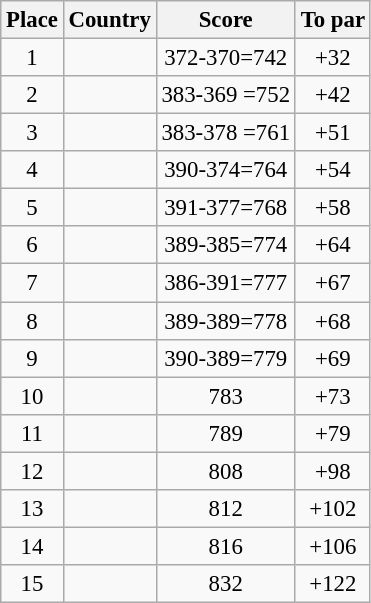<table class="wikitable" style="font-size:95%;">
<tr>
<th>Place</th>
<th>Country</th>
<th>Score</th>
<th>To par</th>
</tr>
<tr>
<td align=center>1</td>
<td></td>
<td align=center>372-370=742</td>
<td align="center">+32</td>
</tr>
<tr>
<td align=center>2</td>
<td></td>
<td align="center">383-369 =752</td>
<td align=center>+42</td>
</tr>
<tr>
<td align=center>3</td>
<td></td>
<td align=center>383-378 =761</td>
<td align=center>+51</td>
</tr>
<tr>
<td align="center">4</td>
<td></td>
<td align=center>390-374=764</td>
<td align="center">+54</td>
</tr>
<tr>
<td align=center>5</td>
<td></td>
<td align="center">391-377=768</td>
<td align=center>+58</td>
</tr>
<tr>
<td align=center>6</td>
<td></td>
<td align="center">389-385=774</td>
<td align=center>+64</td>
</tr>
<tr>
<td align=center>7</td>
<td></td>
<td align=center>386-391=777</td>
<td align=center>+67</td>
</tr>
<tr>
<td align=center>8</td>
<td></td>
<td align=center>389-389=778</td>
<td align=center>+68</td>
</tr>
<tr>
<td align=center>9</td>
<td></td>
<td align=center>390-389=779</td>
<td align=center>+69</td>
</tr>
<tr>
<td align=center>10</td>
<td></td>
<td align=center>783</td>
<td align=center>+73</td>
</tr>
<tr>
<td align=center>11</td>
<td></td>
<td align=center>789</td>
<td align=center>+79</td>
</tr>
<tr>
<td align=center>12</td>
<td></td>
<td align=center>808</td>
<td align=center>+98</td>
</tr>
<tr>
<td align=center>13</td>
<td></td>
<td align=center>812</td>
<td align=center>+102</td>
</tr>
<tr>
<td align=center>14</td>
<td></td>
<td align=center>816</td>
<td align=center>+106</td>
</tr>
<tr>
<td align=center>15</td>
<td></td>
<td align=center>832</td>
<td align=center>+122</td>
</tr>
</table>
